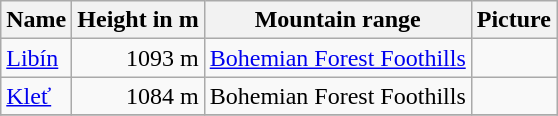<table class="wikitable sortable">
<tr>
<th>Name</th>
<th>Height in m</th>
<th>Mountain range</th>
<th>Picture</th>
</tr>
<tr>
<td><a href='#'>Libín</a></td>
<td style="text-align:right">1093 m</td>
<td><a href='#'>Bohemian Forest Foothills</a></td>
<td></td>
</tr>
<tr>
<td><a href='#'>Kleť</a></td>
<td style="text-align:right">1084 m</td>
<td>Bohemian Forest Foothills</td>
<td></td>
</tr>
<tr>
</tr>
</table>
